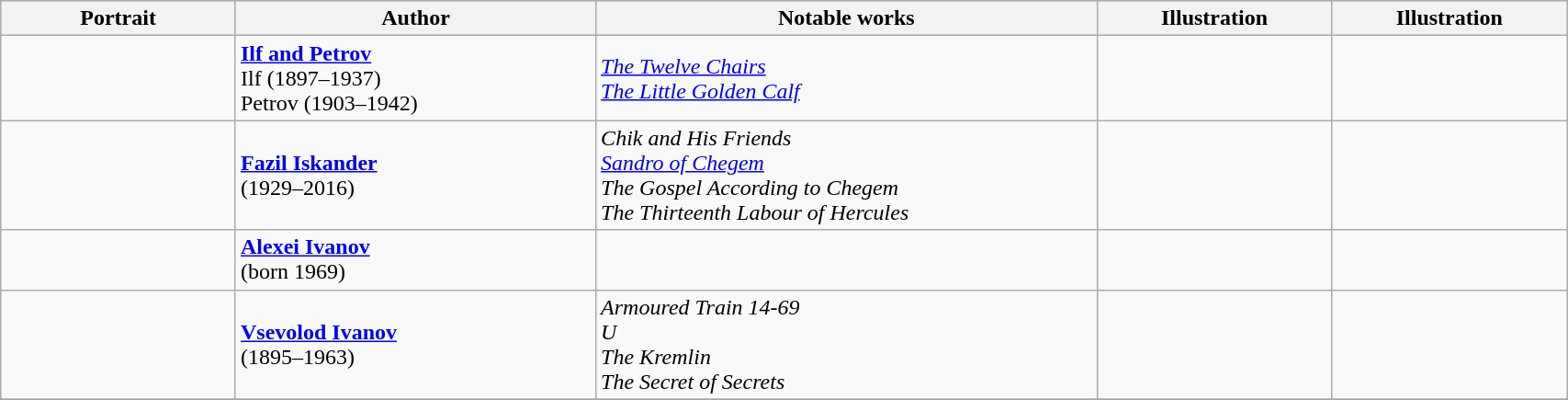<table class="wikitable" style="width:90%;">
<tr bgcolor="#cccccc">
<th width=15%>Portrait</th>
<th width=23%>Author</th>
<th width=32%>Notable works</th>
<th width=15%>Illustration</th>
<th width=15%>Illustration</th>
</tr>
<tr>
<td align=center></td>
<td><strong><a href='#'>Ilf and Petrov</a></strong><br>Ilf (1897–1937)<br>Petrov (1903–1942)</td>
<td><em><a href='#'>The Twelve Chairs</a></em><br><em><a href='#'>The Little Golden Calf</a></em></td>
<td align=center></td>
<td align=center></td>
</tr>
<tr>
<td align=center></td>
<td><strong><a href='#'>Fazil Iskander</a></strong><br>(1929–2016)</td>
<td><em>Chik and His Friends</em><br><em><a href='#'>Sandro of Chegem</a></em><br><em>The Gospel According to Chegem</em><br><em>The Thirteenth Labour of Hercules</em></td>
<td align=center></td>
<td align=center></td>
</tr>
<tr>
<td align=center></td>
<td><strong><a href='#'>Alexei Ivanov</a></strong><br>(born 1969)</td>
<td></td>
<td align=center></td>
<td align=center></td>
</tr>
<tr>
<td align=center></td>
<td><strong><a href='#'>Vsevolod Ivanov</a></strong><br>(1895–1963)</td>
<td><em>Armoured Train 14-69</em><br><em>U</em><br><em>The Kremlin</em><br><em>The Secret of Secrets</em></td>
<td align=center></td>
<td align=center></td>
</tr>
<tr>
</tr>
</table>
